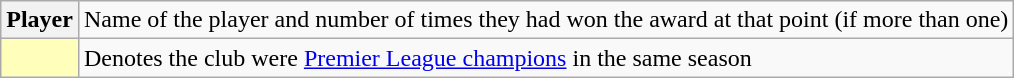<table class="wikitable plainrowheaders">
<tr>
<th scope="row"><strong>Player </strong></th>
<td>Name of the player and number of times they had won the award at that point (if more than one)</td>
</tr>
<tr>
<th scope="row" style="text-align:center; background:#ffb"></th>
<td>Denotes the club were <a href='#'>Premier League champions</a> in the same season</td>
</tr>
</table>
